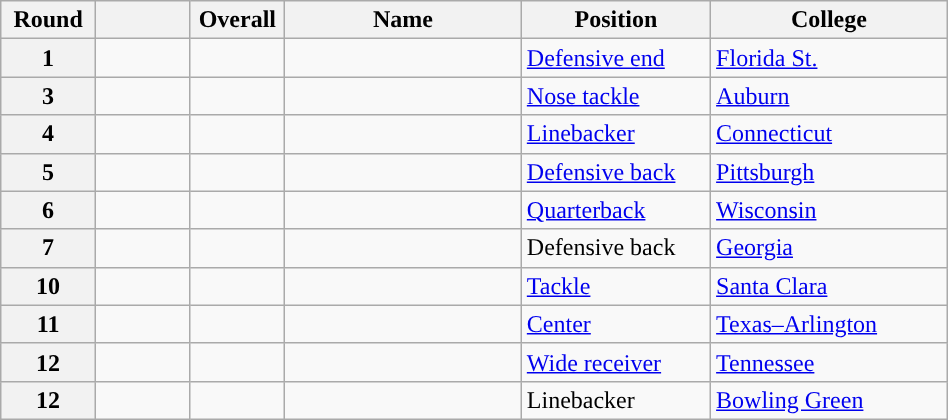<table class="wikitable sortable" style="width: 50%;">
<tr>
<th scope="col" style="width: 10%;">Round</th>
<th scope="col" style="width: 10%;"></th>
<th scope="col" style="width: 10%;">Overall</th>
<th scope="col" style="width: 25%;">Name</th>
<th scope="col" style="width: 20%;">Position</th>
<th scope="col" style="width: 25%;">College</th>
</tr>
<tr>
<th scope="row">1</th>
<td></td>
<td></td>
<td></td>
<td><a href='#'>Defensive end</a></td>
<td><a href='#'>Florida St.</a></td>
</tr>
<tr>
<th scope="row">3</th>
<td></td>
<td></td>
<td></td>
<td><a href='#'>Nose tackle</a></td>
<td><a href='#'>Auburn</a></td>
</tr>
<tr>
<th scope="row">4</th>
<td></td>
<td></td>
<td></td>
<td><a href='#'>Linebacker</a></td>
<td><a href='#'>Connecticut</a></td>
</tr>
<tr>
<th scope="row">5</th>
<td></td>
<td></td>
<td></td>
<td><a href='#'>Defensive back</a></td>
<td><a href='#'>Pittsburgh</a></td>
</tr>
<tr>
<th scope="row">6</th>
<td></td>
<td></td>
<td></td>
<td><a href='#'>Quarterback</a></td>
<td><a href='#'>Wisconsin</a></td>
</tr>
<tr>
<th scope="row">7</th>
<td></td>
<td></td>
<td></td>
<td>Defensive back</td>
<td><a href='#'>Georgia</a></td>
</tr>
<tr>
<th scope="row">10</th>
<td></td>
<td></td>
<td></td>
<td><a href='#'>Tackle</a></td>
<td><a href='#'>Santa Clara</a></td>
</tr>
<tr>
<th scope="row">11</th>
<td></td>
<td></td>
<td></td>
<td><a href='#'>Center</a></td>
<td><a href='#'>Texas–Arlington</a></td>
</tr>
<tr>
<th scope="row">12</th>
<td></td>
<td></td>
<td></td>
<td><a href='#'>Wide receiver</a></td>
<td><a href='#'>Tennessee</a></td>
</tr>
<tr>
<th scope="row">12</th>
<td></td>
<td></td>
<td></td>
<td>Linebacker</td>
<td><a href='#'>Bowling Green</a></td>
</tr>
</table>
